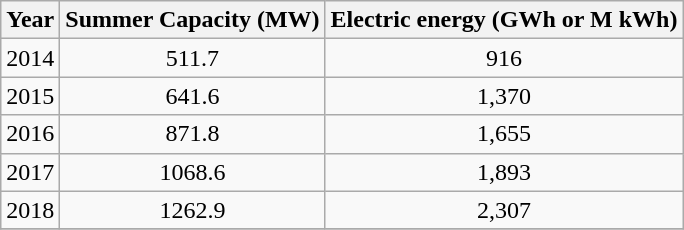<table class="wikitable" style="text-align:center">
<tr>
<th>Year</th>
<th>Summer Capacity (MW)</th>
<th>Electric energy (GWh or M kWh)</th>
</tr>
<tr !>
<td>2014</td>
<td>511.7</td>
<td>916</td>
</tr>
<tr>
<td>2015</td>
<td>641.6</td>
<td>1,370</td>
</tr>
<tr>
<td>2016</td>
<td>871.8</td>
<td>1,655</td>
</tr>
<tr>
<td>2017</td>
<td>1068.6</td>
<td>1,893</td>
</tr>
<tr>
<td>2018</td>
<td>1262.9</td>
<td>2,307</td>
</tr>
<tr>
</tr>
</table>
